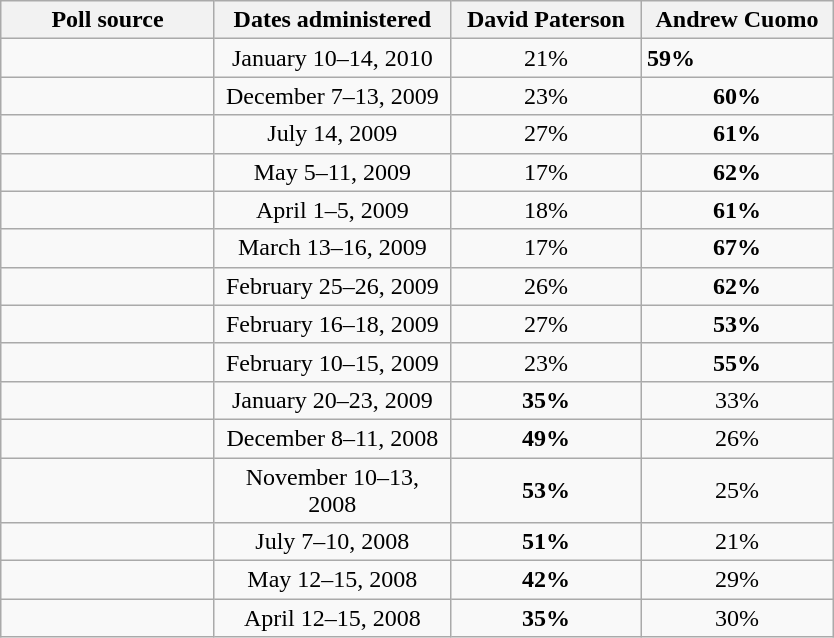<table class="wikitable">
<tr valign="bottom">
<th style="width:135px;">Poll source</th>
<th style="width:150px;">Dates administered</th>
<th style="width:120px;">David Paterson</th>
<th style="width:120px;">Andrew Cuomo</th>
</tr>
<tr>
<td></td>
<td align="center">January 10–14, 2010</td>
<td align="center">21%</td>
<td><strong>59%</strong></td>
</tr>
<tr>
<td></td>
<td align="center">December 7–13, 2009</td>
<td align="center">23%</td>
<td align="center" ><strong>60%</strong></td>
</tr>
<tr>
<td></td>
<td align="center">July 14, 2009</td>
<td align="center">27%</td>
<td align="center" ><strong>61%</strong></td>
</tr>
<tr>
<td></td>
<td align="center">May 5–11, 2009</td>
<td align="center">17%</td>
<td align="center" ><strong>62%</strong></td>
</tr>
<tr>
<td></td>
<td align="center">April 1–5, 2009</td>
<td align="center">18%</td>
<td align="center" ><strong>61%</strong></td>
</tr>
<tr>
<td></td>
<td align="center">March 13–16, 2009</td>
<td align="center">17%</td>
<td align="center" ><strong>67%</strong></td>
</tr>
<tr>
<td> </td>
<td align="center">February 25–26, 2009</td>
<td align="center">26%</td>
<td align="center" ><strong>62%</strong></td>
</tr>
<tr>
<td></td>
<td align="center">February 16–18, 2009</td>
<td align="center">27%</td>
<td align="center" ><strong>53%</strong></td>
</tr>
<tr>
<td></td>
<td align="center">February 10–15, 2009</td>
<td align="center">23%</td>
<td align="center" ><strong>55%</strong></td>
</tr>
<tr>
<td></td>
<td align="center">January 20–23, 2009</td>
<td align="center" ><strong>35%</strong></td>
<td align="center">33%</td>
</tr>
<tr>
<td></td>
<td align="center">December 8–11, 2008</td>
<td align="center" ><strong>49%</strong></td>
<td align="center">26%</td>
</tr>
<tr>
<td></td>
<td align="center">November 10–13, 2008</td>
<td align="center" ><strong>53%</strong></td>
<td align="center">25%</td>
</tr>
<tr>
<td></td>
<td align="center">July 7–10, 2008</td>
<td align="center" ><strong>51%</strong></td>
<td align="center">21%</td>
</tr>
<tr>
<td></td>
<td align="center">May 12–15, 2008</td>
<td align="center" ><strong>42%</strong></td>
<td align="center">29%</td>
</tr>
<tr>
<td></td>
<td align="center">April 12–15, 2008</td>
<td align="center" ><strong>35%</strong></td>
<td align="center">30%</td>
</tr>
</table>
